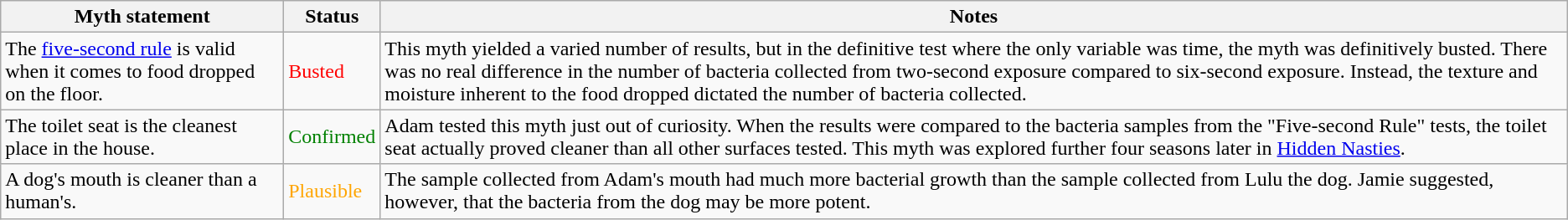<table class="wikitable plainrowheaders">
<tr>
<th>Myth statement</th>
<th>Status</th>
<th>Notes</th>
</tr>
<tr>
<td>The <a href='#'>five-second rule</a> is valid when it comes to food dropped on the floor.</td>
<td style="color:red">Busted</td>
<td>This myth yielded a varied number of results, but in the definitive test where the only variable was time, the myth was definitively busted. There was no real difference in the number of bacteria collected from two-second exposure compared to six-second exposure. Instead, the texture and moisture inherent to the food dropped dictated the number of bacteria collected.</td>
</tr>
<tr>
<td>The toilet seat is the cleanest place in the house.</td>
<td style="color:green">Confirmed</td>
<td>Adam tested this myth just out of curiosity. When the results were compared to the bacteria samples from the "Five-second Rule" tests, the toilet seat actually proved cleaner than all other surfaces tested. This myth was explored further four seasons later in <a href='#'>Hidden Nasties</a>.</td>
</tr>
<tr>
<td>A dog's mouth is cleaner than a human's.</td>
<td style="color:orange">Plausible</td>
<td>The sample collected from Adam's mouth had much more bacterial growth than the sample collected from Lulu the dog. Jamie suggested, however, that the bacteria from the dog may be more potent.</td>
</tr>
</table>
